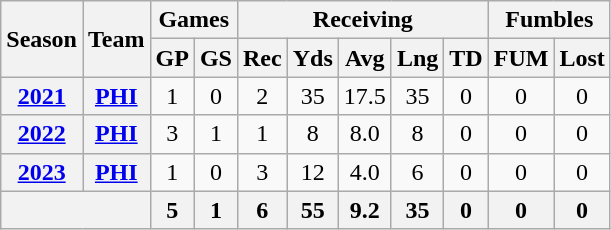<table class=wikitable style="text-align:center;">
<tr>
<th rowspan=2>Season</th>
<th rowspan=2>Team</th>
<th colspan=2>Games</th>
<th colspan=5>Receiving</th>
<th colspan=2>Fumbles</th>
</tr>
<tr>
<th>GP</th>
<th>GS</th>
<th>Rec</th>
<th>Yds</th>
<th>Avg</th>
<th>Lng</th>
<th>TD</th>
<th>FUM</th>
<th>Lost</th>
</tr>
<tr>
<th><a href='#'>2021</a></th>
<th><a href='#'>PHI</a></th>
<td>1</td>
<td>0</td>
<td>2</td>
<td>35</td>
<td>17.5</td>
<td>35</td>
<td>0</td>
<td>0</td>
<td>0</td>
</tr>
<tr>
<th><a href='#'>2022</a></th>
<th><a href='#'>PHI</a></th>
<td>3</td>
<td>1</td>
<td>1</td>
<td>8</td>
<td>8.0</td>
<td>8</td>
<td>0</td>
<td>0</td>
<td>0</td>
</tr>
<tr>
<th><a href='#'>2023</a></th>
<th><a href='#'>PHI</a></th>
<td>1</td>
<td>0</td>
<td>3</td>
<td>12</td>
<td>4.0</td>
<td>6</td>
<td>0</td>
<td>0</td>
<td>0</td>
</tr>
<tr>
<th colspan="2"></th>
<th>5</th>
<th>1</th>
<th>6</th>
<th>55</th>
<th>9.2</th>
<th>35</th>
<th>0</th>
<th>0</th>
<th>0</th>
</tr>
</table>
